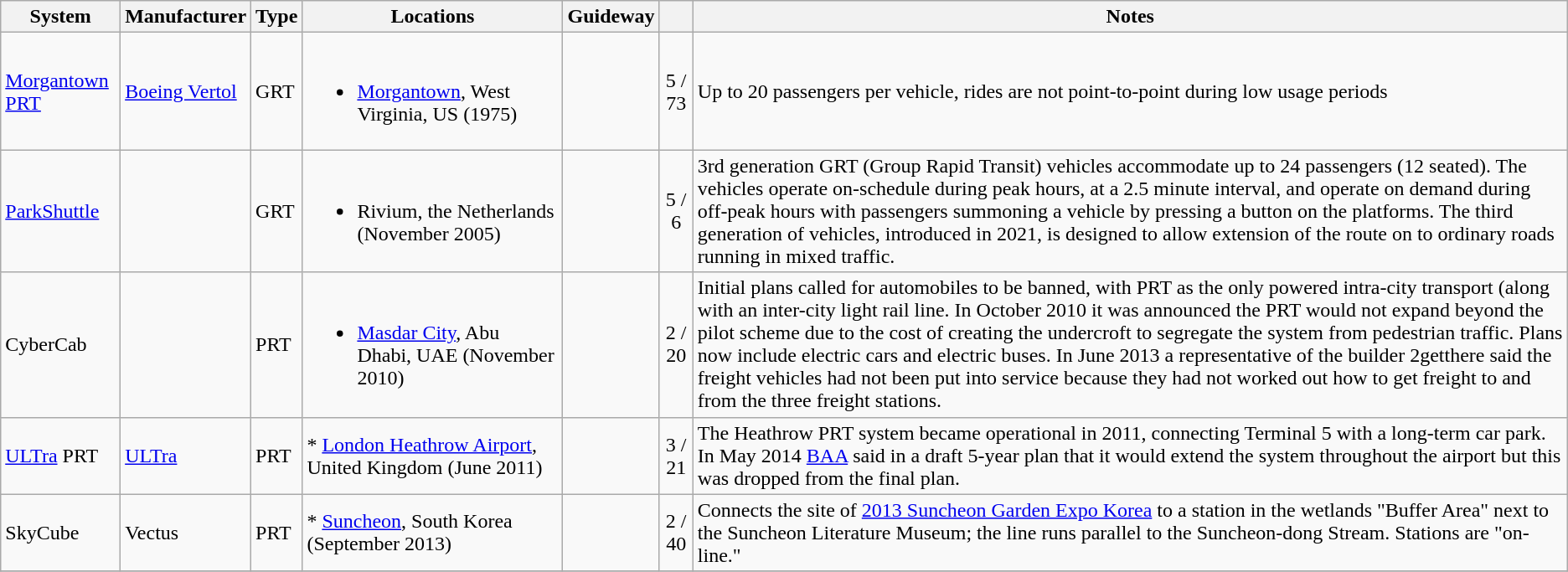<table class="wikitable sortable">
<tr>
<th>System</th>
<th>Manufacturer</th>
<th>Type</th>
<th style="width: 200px;">Locations</th>
<th>Guideway</th>
<th></th>
<th class="unsortable">Notes</th>
</tr>
<tr>
<td><a href='#'>Morgantown PRT</a></td>
<td><a href='#'>Boeing Vertol</a></td>
<td>GRT</td>
<td><br><ul><li><a href='#'>Morgantown</a>, West Virginia, US (1975)</li></ul></td>
<td style="text-align:center"></td>
<td style="text-align:center">5 / 73</td>
<td>Up to 20 passengers per vehicle, rides are not point-to-point during low usage periods</td>
</tr>
<tr>
<td><a href='#'>ParkShuttle</a></td>
<td></td>
<td>GRT</td>
<td><br><ul><li>Rivium, the Netherlands (November 2005)</li></ul></td>
<td style="text-align:center"></td>
<td style="text-align:center">5 / 6</td>
<td>3rd generation GRT (Group Rapid Transit) vehicles accommodate up to 24 passengers (12 seated). The vehicles operate on-schedule during peak hours, at a 2.5 minute interval, and operate on demand during off-peak hours with passengers summoning a vehicle by pressing a button on the platforms. The third generation of vehicles, introduced in 2021, is designed to allow extension of the route on to ordinary roads running in mixed traffic.</td>
</tr>
<tr>
<td>CyberCab</td>
<td></td>
<td>PRT</td>
<td><br><ul><li><a href='#'>Masdar City</a>, Abu Dhabi, UAE (November 2010)</li></ul></td>
<td style="text-align:center"></td>
<td style="text-align:center">2 / 20</td>
<td>Initial plans called for automobiles to be banned, with PRT as the only powered intra-city transport (along with an inter-city light rail line. In October 2010 it was announced the PRT would not expand beyond the pilot scheme due to the cost of creating the undercroft to segregate the system from pedestrian traffic. Plans now include electric cars and electric buses.  In June 2013 a representative of the builder 2getthere said the freight vehicles had not been put into service because they had not worked out how to get freight to and from the three freight stations.</td>
</tr>
<tr>
<td><a href='#'>ULTra</a> PRT</td>
<td><a href='#'>ULTra</a></td>
<td>PRT</td>
<td>* <a href='#'>London Heathrow Airport</a>, United Kingdom (June 2011)</td>
<td style="text-align:center"></td>
<td style="text-align:center">3 / 21 </td>
<td>The Heathrow PRT system became operational in 2011, connecting Terminal 5 with a long-term car park. In May 2014 <a href='#'>BAA</a> said in a draft 5-year plan that it would extend the system throughout the airport but this was dropped from the final plan.</td>
</tr>
<tr>
<td>SkyCube</td>
<td>Vectus</td>
<td>PRT</td>
<td>* <a href='#'>Suncheon</a>, South Korea (September 2013)</td>
<td style="text-align:center"></td>
<td style="text-align:center">2 / 40</td>
<td>Connects the site of <a href='#'>2013 Suncheon Garden Expo Korea</a> to a station in the wetlands "Buffer Area" next to the Suncheon Literature Museum; the line runs parallel to the Suncheon-dong Stream.  Stations are "on-line."</td>
</tr>
<tr>
</tr>
</table>
